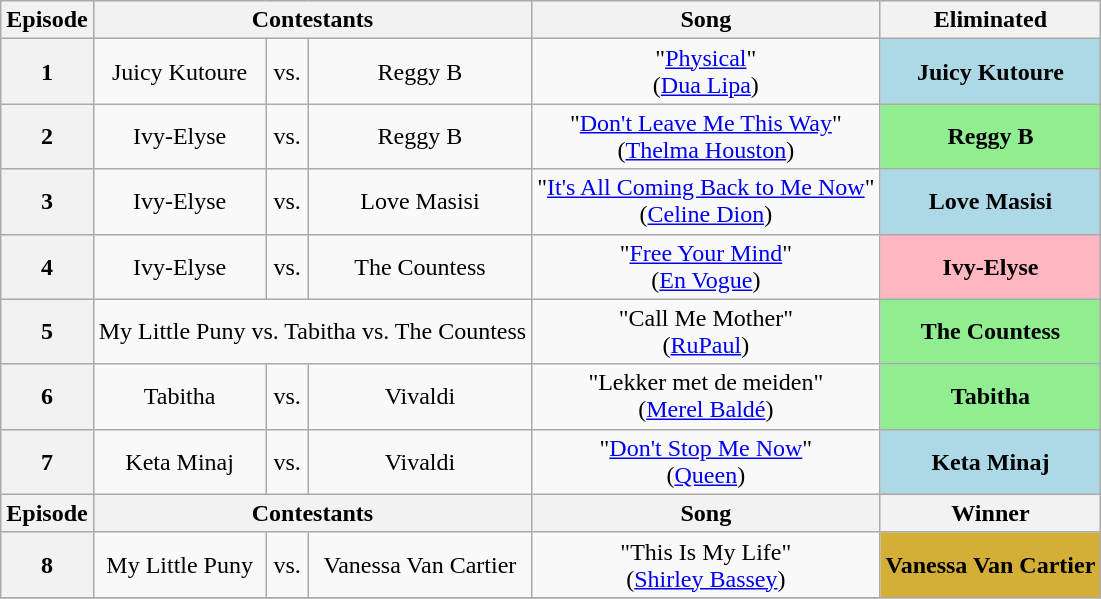<table class="wikitable" style="text-align:center">
<tr>
<th scope="col">Episode</th>
<th scope="col" colspan="3">Contestants</th>
<th scope="col">Song</th>
<th scope="col">Eliminated</th>
</tr>
<tr>
<th scope="row">1</th>
<td>Juicy Kutoure</td>
<td>vs.</td>
<td>Reggy B</td>
<td>"<a href='#'>Physical</a>"<br>(<a href='#'>Dua Lipa</a>)</td>
<td bgcolor="lightblue"><strong>Juicy Kutoure</strong></td>
</tr>
<tr>
<th scope="row">2</th>
<td>Ivy-Elyse</td>
<td>vs.</td>
<td>Reggy B</td>
<td>"<a href='#'>Don't Leave Me This Way</a>"<br>(<a href='#'>Thelma Houston</a>)</td>
<td bgcolor="lightgreen"><strong>Reggy B</strong></td>
</tr>
<tr>
<th scope="row">3</th>
<td>Ivy-Elyse</td>
<td>vs.</td>
<td>Love Masisi</td>
<td nowrap>"<a href='#'>It's All Coming Back to Me Now</a>"<br>(<a href='#'>Celine Dion</a>)</td>
<td bgcolor="lightblue"><strong>Love Masisi</strong></td>
</tr>
<tr>
<th scope="row">4</th>
<td>Ivy-Elyse</td>
<td>vs.</td>
<td>The Countess</td>
<td>"<a href='#'>Free Your Mind</a>"<br>(<a href='#'>En Vogue</a>)</td>
<td bgcolor="lightpink"><strong>Ivy-Elyse</strong></td>
</tr>
<tr>
<th scope="row">5</th>
<td colspan="3">My Little Puny vs. Tabitha vs. The Countess</td>
<td>"Call Me Mother"<br>(<a href='#'>RuPaul</a>)</td>
<td bgcolor="lightgreen"><strong>The Countess</strong></td>
</tr>
<tr>
<th scope="row">6</th>
<td>Tabitha</td>
<td>vs.</td>
<td>Vivaldi</td>
<td>"Lekker met de meiden"<br>(<a href='#'>Merel Baldé</a>)</td>
<td bgcolor="lightgreen"><strong>Tabitha</strong></td>
</tr>
<tr>
<th scope="row">7</th>
<td>Keta Minaj</td>
<td>vs.</td>
<td>Vivaldi</td>
<td>"<a href='#'>Don't Stop Me Now</a>"<br>(<a href='#'>Queen</a>)</td>
<td bgcolor="lightblue"><strong>Keta Minaj</strong></td>
</tr>
<tr>
<th scope="col">Episode</th>
<th scope="col" colspan="3">Contestants</th>
<th scope="col">Song</th>
<th scope="col">Winner</th>
</tr>
<tr>
<th scope="row">8</th>
<td nowrap>My Little Puny</td>
<td>vs.</td>
<td nowrap>Vanessa Van Cartier</td>
<td>"This Is My Life"<br>(<a href='#'>Shirley Bassey</a>)</td>
<td bgcolor="#D4AF37" nowrap><strong>Vanessa Van Cartier</strong></td>
</tr>
<tr>
</tr>
</table>
